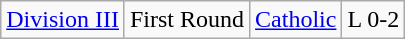<table class="wikitable">
<tr>
<td rowspan="2"><a href='#'>Division III</a></td>
<td>First Round</td>
<td><a href='#'>Catholic</a></td>
<td>L 0-2</td>
</tr>
</table>
